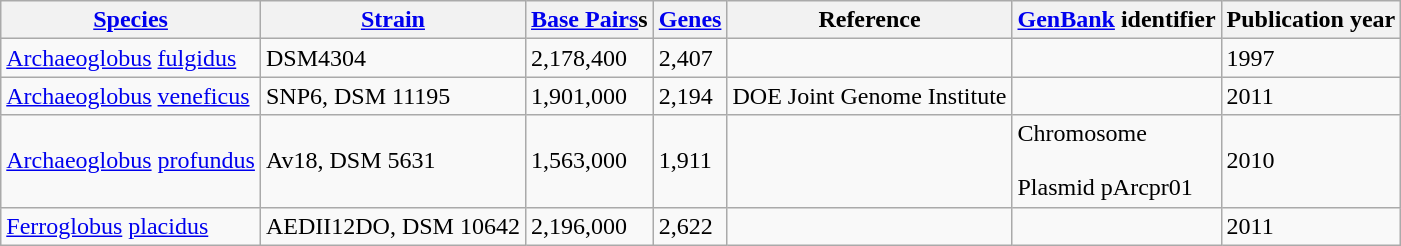<table class="wikitable sortable">
<tr>
<th><a href='#'>Species</a></th>
<th><a href='#'>Strain</a></th>
<th><a href='#'>Base Pairs</a>s</th>
<th><a href='#'>Genes</a></th>
<th>Reference</th>
<th><a href='#'>GenBank</a> identifier</th>
<th>Publication year</th>
</tr>
<tr>
<td><a href='#'>Archaeoglobus</a> <a href='#'>fulgidus</a></td>
<td>DSM4304</td>
<td>2,178,400</td>
<td>2,407</td>
<td></td>
<td></td>
<td>1997</td>
</tr>
<tr>
<td><a href='#'>Archaeoglobus</a> <a href='#'>veneficus</a></td>
<td>SNP6, DSM 11195</td>
<td>1,901,000</td>
<td>2,194</td>
<td>DOE Joint Genome Institute</td>
<td></td>
<td>2011</td>
</tr>
<tr>
<td><a href='#'>Archaeoglobus</a> <a href='#'>profundus</a></td>
<td>Av18, DSM 5631</td>
<td>1,563,000</td>
<td>1,911</td>
<td></td>
<td>Chromosome <br><br>Plasmid pArcpr01 </td>
<td>2010</td>
</tr>
<tr>
<td><a href='#'>Ferroglobus</a> <a href='#'>placidus</a></td>
<td>AEDII12DO, DSM 10642</td>
<td>2,196,000</td>
<td>2,622</td>
<td></td>
<td></td>
<td>2011</td>
</tr>
</table>
